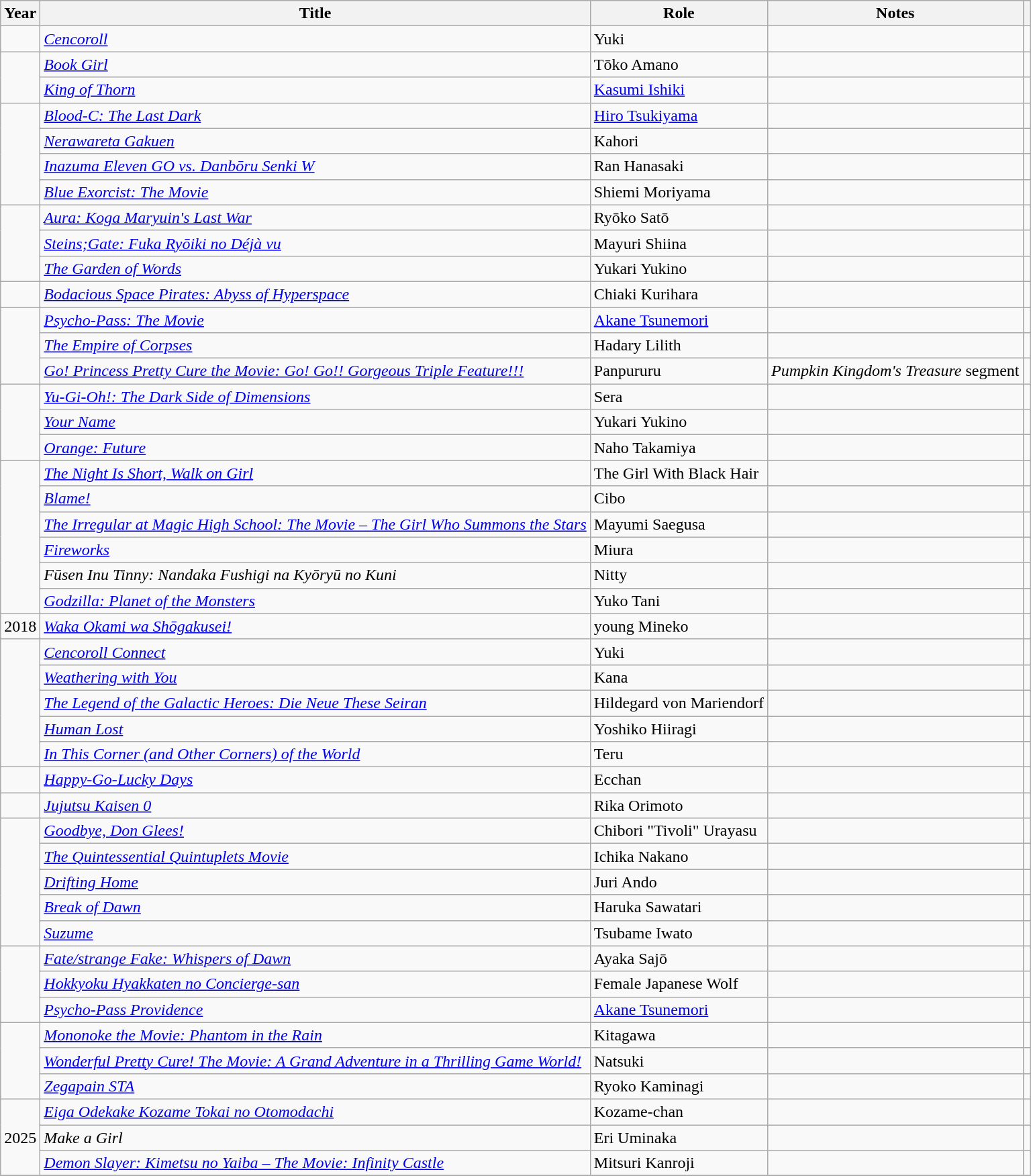<table class="wikitable sortable plainrowheaders">
<tr>
<th>Year</th>
<th>Title</th>
<th>Role</th>
<th class="unsortable">Notes</th>
<th class="unsortable"></th>
</tr>
<tr>
<td></td>
<td><em><a href='#'>Cencoroll</a></em></td>
<td>Yuki</td>
<td></td>
<td></td>
</tr>
<tr>
<td rowspan="2"></td>
<td><em><a href='#'>Book Girl</a></em></td>
<td>Tōko Amano</td>
<td></td>
<td></td>
</tr>
<tr>
<td><em><a href='#'>King of Thorn</a></em></td>
<td><a href='#'>Kasumi Ishiki</a></td>
<td></td>
<td></td>
</tr>
<tr>
<td rowspan="4"></td>
<td><em><a href='#'>Blood-C: The Last Dark</a></em></td>
<td><a href='#'>Hiro Tsukiyama</a></td>
<td></td>
<td></td>
</tr>
<tr>
<td><em><a href='#'>Nerawareta Gakuen</a></em></td>
<td>Kahori</td>
<td></td>
<td></td>
</tr>
<tr>
<td><em><a href='#'>Inazuma Eleven GO vs. Danbōru Senki W</a></em></td>
<td>Ran Hanasaki</td>
<td></td>
<td></td>
</tr>
<tr>
<td><em><a href='#'> Blue Exorcist: The Movie</a></em></td>
<td>Shiemi Moriyama</td>
<td></td>
<td></td>
</tr>
<tr>
<td rowspan="3"></td>
<td><em><a href='#'>Aura: Koga Maryuin's Last War</a></em></td>
<td>Ryōko Satō</td>
<td></td>
<td></td>
</tr>
<tr>
<td><em><a href='#'>Steins;Gate: Fuka Ryōiki no Déjà vu</a></em></td>
<td>Mayuri Shiina</td>
<td></td>
<td></td>
</tr>
<tr>
<td><em><a href='#'>The Garden of Words</a></em></td>
<td>Yukari Yukino</td>
<td></td>
<td></td>
</tr>
<tr>
<td></td>
<td><em><a href='#'> Bodacious Space Pirates: Abyss of Hyperspace</a></em></td>
<td>Chiaki Kurihara</td>
<td></td>
<td></td>
</tr>
<tr>
<td rowspan="3"></td>
<td><em><a href='#'>Psycho-Pass: The Movie</a></em></td>
<td><a href='#'>Akane Tsunemori</a></td>
<td></td>
<td></td>
</tr>
<tr>
<td><em><a href='#'>The Empire of Corpses</a></em></td>
<td>Hadary Lilith</td>
<td></td>
<td></td>
</tr>
<tr>
<td><em><a href='#'>Go! Princess Pretty Cure the Movie: Go! Go!! Gorgeous Triple Feature!!!</a></em></td>
<td>Panpururu</td>
<td><em>Pumpkin Kingdom's Treasure</em> segment</td>
<td></td>
</tr>
<tr>
<td rowspan="3"></td>
<td><em><a href='#'>Yu-Gi-Oh!: The Dark Side of Dimensions</a></em></td>
<td>Sera</td>
<td></td>
<td></td>
</tr>
<tr>
<td><em><a href='#'>Your Name</a></em></td>
<td>Yukari Yukino</td>
<td></td>
<td></td>
</tr>
<tr>
<td><em><a href='#'>Orange: Future</a></em></td>
<td>Naho Takamiya</td>
<td></td>
<td></td>
</tr>
<tr>
<td rowspan="6"></td>
<td><em><a href='#'>The Night Is Short, Walk on Girl</a></em></td>
<td>The Girl With Black Hair</td>
<td></td>
<td></td>
</tr>
<tr>
<td><em><a href='#'>Blame!</a></em></td>
<td>Cibo</td>
<td></td>
<td></td>
</tr>
<tr>
<td><em><a href='#'>The Irregular at Magic High School: The Movie – The Girl Who Summons the Stars</a></em></td>
<td>Mayumi Saegusa</td>
<td></td>
<td></td>
</tr>
<tr>
<td><em><a href='#'>Fireworks</a></em></td>
<td>Miura</td>
<td></td>
<td></td>
</tr>
<tr>
<td><em>Fūsen Inu Tinny: Nandaka Fushigi na Kyōryū no Kuni</em></td>
<td>Nitty</td>
<td></td>
<td></td>
</tr>
<tr>
<td><em><a href='#'>Godzilla: Planet of the Monsters</a></em></td>
<td>Yuko Tani</td>
<td></td>
<td></td>
</tr>
<tr>
<td rowspan="1">2018</td>
<td><em><a href='#'>Waka Okami wa Shōgakusei!</a></em></td>
<td>young Mineko</td>
<td></td>
<td></td>
</tr>
<tr>
<td rowspan="5"></td>
<td><em><a href='#'>Cencoroll Connect</a></em></td>
<td>Yuki</td>
<td></td>
<td></td>
</tr>
<tr>
<td><em><a href='#'>Weathering with You</a></em></td>
<td>Kana</td>
<td></td>
<td></td>
</tr>
<tr>
<td><em><a href='#'>The Legend of the Galactic Heroes: Die Neue These Seiran</a></em></td>
<td>Hildegard von Mariendorf</td>
<td></td>
<td></td>
</tr>
<tr>
<td><em><a href='#'>Human Lost</a></em></td>
<td>Yoshiko Hiiragi</td>
<td></td>
<td></td>
</tr>
<tr>
<td><em><a href='#'>In This Corner (and Other Corners) of the World</a></em></td>
<td>Teru</td>
<td></td>
<td></td>
</tr>
<tr>
<td></td>
<td><em><a href='#'>Happy-Go-Lucky Days</a></em></td>
<td>Ecchan</td>
<td></td>
<td></td>
</tr>
<tr>
<td></td>
<td><em><a href='#'>Jujutsu Kaisen 0</a></em></td>
<td>Rika Orimoto</td>
<td></td>
<td></td>
</tr>
<tr>
<td rowspan="5"></td>
<td><em><a href='#'>Goodbye, Don Glees!</a></em></td>
<td>Chibori "Tivoli" Urayasu</td>
<td></td>
<td></td>
</tr>
<tr>
<td><em><a href='#'>The Quintessential Quintuplets Movie</a></em></td>
<td>Ichika Nakano</td>
<td></td>
<td></td>
</tr>
<tr>
<td><em><a href='#'>Drifting Home</a></em></td>
<td>Juri Ando</td>
<td></td>
<td></td>
</tr>
<tr>
<td><em><a href='#'>Break of Dawn</a></em></td>
<td>Haruka Sawatari</td>
<td></td>
<td></td>
</tr>
<tr>
<td><em><a href='#'>Suzume</a></em></td>
<td>Tsubame Iwato</td>
<td></td>
<td></td>
</tr>
<tr>
<td rowspan="3"></td>
<td><em><a href='#'>Fate/strange Fake: Whispers of Dawn</a></em></td>
<td>Ayaka Sajō</td>
<td></td>
<td></td>
</tr>
<tr>
<td><em><a href='#'>Hokkyoku Hyakkaten no Concierge-san</a></em></td>
<td>Female Japanese Wolf</td>
<td></td>
<td></td>
</tr>
<tr>
<td><em><a href='#'>Psycho-Pass Providence</a></em></td>
<td><a href='#'>Akane Tsunemori</a></td>
<td></td>
<td></td>
</tr>
<tr>
<td rowspan="3"></td>
<td><em><a href='#'>Mononoke the Movie: Phantom in the Rain</a></em></td>
<td>Kitagawa</td>
<td></td>
<td></td>
</tr>
<tr>
<td><em><a href='#'>Wonderful Pretty Cure! The Movie: A Grand Adventure in a Thrilling Game World!</a></em></td>
<td>Natsuki</td>
<td></td>
<td></td>
</tr>
<tr>
<td><em><a href='#'>Zegapain STA</a></em></td>
<td>Ryoko Kaminagi</td>
<td></td>
<td></td>
</tr>
<tr>
<td rowspan="3">2025</td>
<td><em><a href='#'>Eiga Odekake Kozame Tokai no Otomodachi</a></em></td>
<td>Kozame-chan</td>
<td></td>
<td></td>
</tr>
<tr>
<td><em>Make a Girl</em></td>
<td>Eri Uminaka</td>
<td></td>
<td></td>
</tr>
<tr>
<td><em><a href='#'>Demon Slayer: Kimetsu no Yaiba – The Movie: Infinity Castle</a></em></td>
<td>Mitsuri Kanroji</td>
<td></td>
<td></td>
</tr>
<tr>
</tr>
</table>
